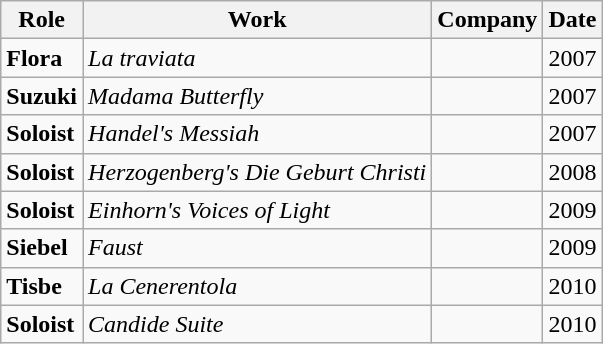<table class="wikitable" border="1">
<tr>
<th><strong>Role</strong></th>
<th><strong>Work</strong></th>
<th><strong>Company</strong></th>
<th><strong>Date</strong></th>
</tr>
<tr>
<td><strong>Flora</strong></td>
<td><em>La traviata</em></td>
<td></td>
<td>2007</td>
</tr>
<tr>
<td><strong>Suzuki</strong></td>
<td><em>Madama Butterfly</em></td>
<td></td>
<td>2007</td>
</tr>
<tr>
<td><strong>Soloist</strong></td>
<td><em>Handel's Messiah</em></td>
<td></td>
<td>2007</td>
</tr>
<tr>
<td><strong>Soloist</strong></td>
<td><em>Herzogenberg's Die Geburt Christi</em></td>
<td></td>
<td>2008</td>
</tr>
<tr>
<td><strong>Soloist</strong></td>
<td><em>Einhorn's Voices of Light</em></td>
<td></td>
<td>2009</td>
</tr>
<tr>
<td><strong>Siebel</strong></td>
<td><em>Faust</em></td>
<td></td>
<td>2009</td>
</tr>
<tr>
<td><strong>Tisbe</strong></td>
<td><em>La Cenerentola</em></td>
<td></td>
<td>2010</td>
</tr>
<tr>
<td><strong>Soloist</strong></td>
<td><em>Candide Suite</em></td>
<td></td>
<td>2010</td>
</tr>
</table>
